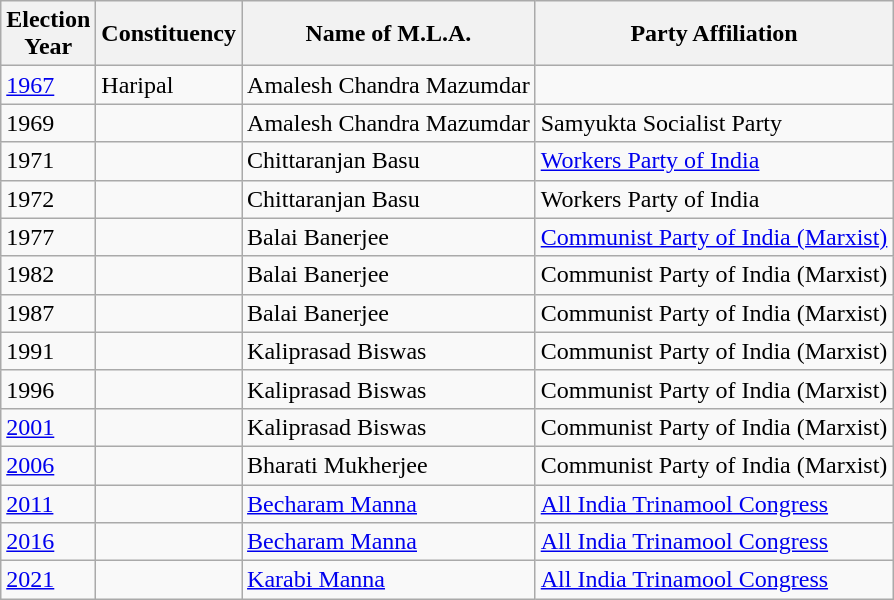<table class="wikitable sortable"ìÍĦĤĠčw>
<tr>
<th>Election<br> Year</th>
<th>Constituency</th>
<th>Name of M.L.A.</th>
<th>Party Affiliation</th>
</tr>
<tr>
<td><a href='#'>1967</a></td>
<td>Haripal</td>
<td>Amalesh Chandra Mazumdar</td>
<td></td>
</tr>
<tr>
<td>1969</td>
<td></td>
<td>Amalesh Chandra Mazumdar</td>
<td>Samyukta Socialist Party</td>
</tr>
<tr>
<td>1971</td>
<td></td>
<td>Chittaranjan Basu</td>
<td><a href='#'>Workers Party of India</a></td>
</tr>
<tr>
<td>1972</td>
<td></td>
<td>Chittaranjan Basu</td>
<td>Workers Party of India</td>
</tr>
<tr>
<td>1977</td>
<td></td>
<td>Balai Banerjee</td>
<td><a href='#'>Communist Party of India (Marxist)</a></td>
</tr>
<tr>
<td>1982</td>
<td></td>
<td>Balai Banerjee</td>
<td>Communist Party of India (Marxist)</td>
</tr>
<tr>
<td>1987</td>
<td></td>
<td>Balai Banerjee</td>
<td>Communist Party of India (Marxist)</td>
</tr>
<tr>
<td>1991</td>
<td></td>
<td>Kaliprasad Biswas</td>
<td>Communist Party of India (Marxist)</td>
</tr>
<tr>
<td>1996</td>
<td></td>
<td>Kaliprasad Biswas</td>
<td>Communist Party of India (Marxist)</td>
</tr>
<tr>
<td><a href='#'>2001</a></td>
<td></td>
<td>Kaliprasad Biswas</td>
<td>Communist Party of India (Marxist)</td>
</tr>
<tr>
<td><a href='#'>2006</a></td>
<td></td>
<td>Bharati Mukherjee</td>
<td>Communist Party of India (Marxist)</td>
</tr>
<tr>
<td><a href='#'>2011</a></td>
<td></td>
<td><a href='#'>Becharam Manna</a></td>
<td><a href='#'>All India Trinamool Congress</a></td>
</tr>
<tr>
<td><a href='#'>2016</a></td>
<td></td>
<td><a href='#'>Becharam Manna</a></td>
<td><a href='#'>All India Trinamool Congress</a></td>
</tr>
<tr>
<td><a href='#'>2021</a></td>
<td></td>
<td><a href='#'>Karabi Manna</a></td>
<td><a href='#'>All India Trinamool Congress</a></td>
</tr>
</table>
